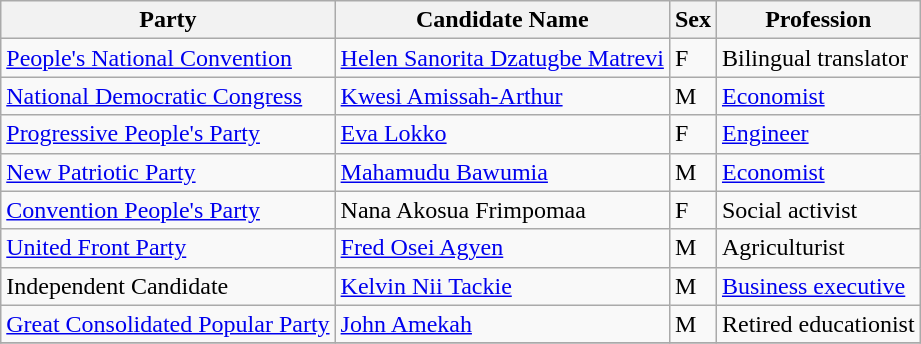<table class="wikitable sortable">
<tr>
<th>Party</th>
<th>Candidate Name</th>
<th>Sex</th>
<th>Profession</th>
</tr>
<tr>
<td><a href='#'>People's National Convention</a></td>
<td><a href='#'>Helen Sanorita Dzatugbe Matrevi</a></td>
<td>F</td>
<td>Bilingual translator</td>
</tr>
<tr>
<td><a href='#'>National Democratic Congress</a></td>
<td><a href='#'>Kwesi Amissah-Arthur</a></td>
<td>M</td>
<td><a href='#'>Economist</a></td>
</tr>
<tr>
<td><a href='#'>Progressive People's Party</a></td>
<td><a href='#'>Eva Lokko</a></td>
<td>F</td>
<td><a href='#'>Engineer</a></td>
</tr>
<tr>
<td><a href='#'>New Patriotic Party</a></td>
<td><a href='#'>Mahamudu Bawumia</a></td>
<td>M</td>
<td><a href='#'>Economist</a></td>
</tr>
<tr>
<td><a href='#'>Convention People's Party</a></td>
<td>Nana Akosua Frimpomaa</td>
<td>F</td>
<td>Social activist</td>
</tr>
<tr>
<td><a href='#'>United Front Party</a></td>
<td><a href='#'>Fred Osei Agyen</a></td>
<td>M</td>
<td>Agriculturist</td>
</tr>
<tr>
<td>Independent Candidate</td>
<td><a href='#'>Kelvin Nii Tackie</a></td>
<td>M</td>
<td><a href='#'>Business executive</a></td>
</tr>
<tr>
<td><a href='#'>Great Consolidated Popular Party</a></td>
<td><a href='#'>John Amekah</a></td>
<td>M</td>
<td>Retired educationist</td>
</tr>
<tr>
</tr>
</table>
